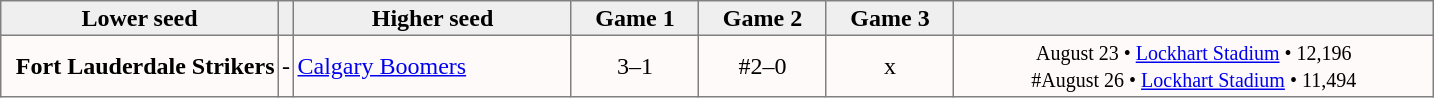<table style=border-collapse:collapse border=1 cellspacing=0 cellpadding=2>
<tr align=center bgcolor=#efefef>
<th width=180>Lower seed</th>
<th width=5></th>
<th width=180>Higher seed</th>
<th width=80>Game 1</th>
<th width=80>Game 2</th>
<th width=80>Game 3</th>
<td width=315></td>
</tr>
<tr align=center bgcolor=fffafa>
<td align=right><strong>Fort Lauderdale Strikers</strong></td>
<td>-</td>
<td align=left><a href='#'>Calgary Boomers</a></td>
<td>3–1</td>
<td>#2–0</td>
<td>x</td>
<td><small>August 23 • <a href='#'>Lockhart Stadium</a> • 12,196<br>#August 26 • <a href='#'>Lockhart Stadium</a> • 11,494</small></td>
</tr>
</table>
